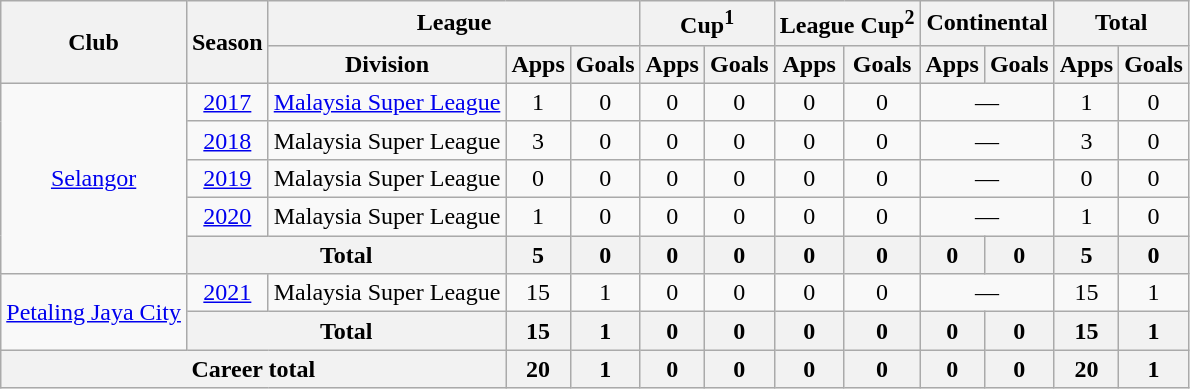<table class="wikitable" style="text-align:center;">
<tr>
<th rowspan="2">Club</th>
<th rowspan="2">Season</th>
<th colspan="3">League</th>
<th colspan="2">Cup<sup>1</sup></th>
<th colspan="2">League Cup<sup>2</sup></th>
<th colspan=2>Continental</th>
<th colspan=2>Total</th>
</tr>
<tr>
<th>Division</th>
<th>Apps</th>
<th>Goals</th>
<th>Apps</th>
<th>Goals</th>
<th>Apps</th>
<th>Goals</th>
<th>Apps</th>
<th>Goals</th>
<th>Apps</th>
<th>Goals</th>
</tr>
<tr>
<td rowspan="5"><a href='#'>Selangor</a></td>
<td><a href='#'>2017</a></td>
<td><a href='#'>Malaysia Super League</a></td>
<td>1</td>
<td>0</td>
<td>0</td>
<td>0</td>
<td>0</td>
<td>0</td>
<td colspan=2>—</td>
<td>1</td>
<td>0</td>
</tr>
<tr>
<td><a href='#'>2018</a></td>
<td>Malaysia Super League</td>
<td>3</td>
<td>0</td>
<td>0</td>
<td>0</td>
<td>0</td>
<td>0</td>
<td colspan=2>—</td>
<td>3</td>
<td>0</td>
</tr>
<tr>
<td><a href='#'>2019</a></td>
<td>Malaysia Super League</td>
<td>0</td>
<td>0</td>
<td>0</td>
<td>0</td>
<td>0</td>
<td>0</td>
<td colspan=2>—</td>
<td>0</td>
<td>0</td>
</tr>
<tr>
<td><a href='#'>2020</a></td>
<td>Malaysia Super League</td>
<td>1</td>
<td>0</td>
<td>0</td>
<td>0</td>
<td>0</td>
<td>0</td>
<td colspan=2>—</td>
<td>1</td>
<td>0</td>
</tr>
<tr>
<th colspan=2>Total</th>
<th>5</th>
<th>0</th>
<th>0</th>
<th>0</th>
<th>0</th>
<th>0</th>
<th>0</th>
<th>0</th>
<th>5</th>
<th>0</th>
</tr>
<tr>
<td rowspan="2"><a href='#'>Petaling Jaya City</a></td>
<td><a href='#'>2021</a></td>
<td>Malaysia Super League</td>
<td>15</td>
<td>1</td>
<td>0</td>
<td>0</td>
<td>0</td>
<td>0</td>
<td colspan=2>—</td>
<td>15</td>
<td>1</td>
</tr>
<tr>
<th colspan=2>Total</th>
<th>15</th>
<th>1</th>
<th>0</th>
<th>0</th>
<th>0</th>
<th>0</th>
<th>0</th>
<th>0</th>
<th>15</th>
<th>1</th>
</tr>
<tr>
<th colspan="3">Career total</th>
<th>20</th>
<th>1</th>
<th>0</th>
<th>0</th>
<th>0</th>
<th>0</th>
<th>0</th>
<th>0</th>
<th>20</th>
<th>1</th>
</tr>
</table>
